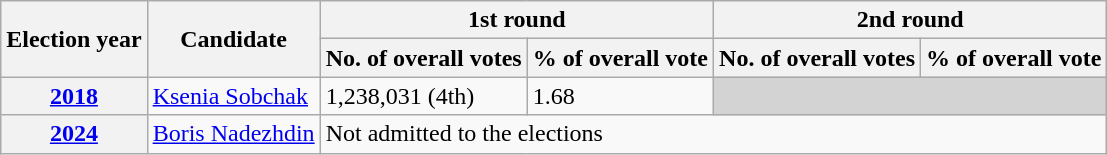<table class=wikitable>
<tr>
<th rowspan=2>Election year</th>
<th rowspan=2>Candidate</th>
<th colspan=2>1st round</th>
<th colspan=2>2nd round</th>
</tr>
<tr>
<th>No. of overall votes</th>
<th>% of overall vote</th>
<th>No. of overall votes</th>
<th>% of overall vote</th>
</tr>
<tr>
<th><a href='#'>2018</a></th>
<td><a href='#'>Ksenia Sobchak</a></td>
<td>1,238,031 (4th)</td>
<td>1.68</td>
<td colspan=2 bgcolor=lightgrey></td>
</tr>
<tr>
<th><a href='#'>2024</a></th>
<td><a href='#'>Boris Nadezhdin</a></td>
<td colspan=4>Not admitted to the elections</td>
</tr>
</table>
